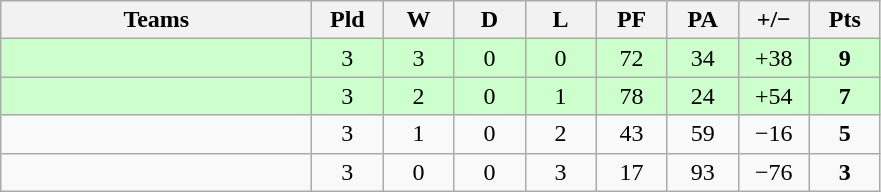<table class="wikitable" style="text-align: center;">
<tr>
<th width="200">Teams</th>
<th width="40">Pld</th>
<th width="40">W</th>
<th width="40">D</th>
<th width="40">L</th>
<th width="40">PF</th>
<th width="40">PA</th>
<th width="40">+/−</th>
<th width="40">Pts</th>
</tr>
<tr bgcolor=ccffcc>
<td align=left></td>
<td>3</td>
<td>3</td>
<td>0</td>
<td>0</td>
<td>72</td>
<td>34</td>
<td>+38</td>
<td><strong>9</strong></td>
</tr>
<tr bgcolor=ccffcc>
<td align=left></td>
<td>3</td>
<td>2</td>
<td>0</td>
<td>1</td>
<td>78</td>
<td>24</td>
<td>+54</td>
<td><strong>7</strong></td>
</tr>
<tr>
<td align=left></td>
<td>3</td>
<td>1</td>
<td>0</td>
<td>2</td>
<td>43</td>
<td>59</td>
<td>−16</td>
<td><strong>5</strong></td>
</tr>
<tr>
<td align=left></td>
<td>3</td>
<td>0</td>
<td>0</td>
<td>3</td>
<td>17</td>
<td>93</td>
<td>−76</td>
<td><strong>3</strong></td>
</tr>
</table>
